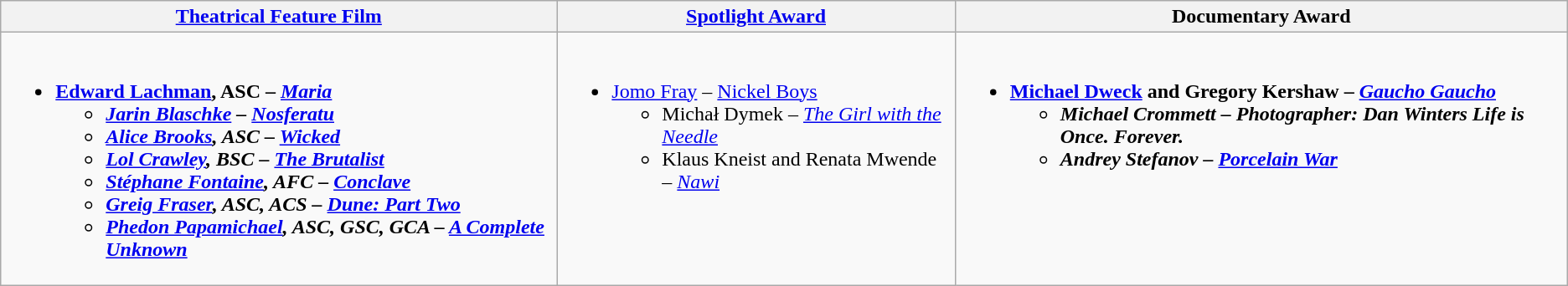<table class="wikitable" style="width=100%">
<tr>
<th style="width=33%"><a href='#'>Theatrical Feature Film</a></th>
<th style="width=33%"><a href='#'>Spotlight Award</a></th>
<th style="width=33%">Documentary Award</th>
</tr>
<tr>
<td valign="top"><br><ul><li><strong><a href='#'>Edward Lachman</a>, ASC – <em><a href='#'>Maria</a><strong><em><ul><li><a href='#'>Jarin Blaschke</a> – </em><a href='#'>Nosferatu</a><em></li><li><a href='#'>Alice Brooks</a>, ASC – </em><a href='#'>Wicked</a><em></li><li><a href='#'>Lol Crawley</a>, BSC – </em><a href='#'>The Brutalist</a><em></li><li><a href='#'>Stéphane Fontaine</a>, AFC – </em><a href='#'>Conclave</a><em></li><li><a href='#'>Greig Fraser</a>, ASC, ACS – </em><a href='#'>Dune: Part Two</a><em></li><li><a href='#'>Phedon Papamichael</a>, ASC, GSC, GCA – </em><a href='#'>A Complete Unknown</a><em></li></ul></li></ul></td>
<td valign="top"><br><ul><li></strong><a href='#'>Jomo Fray</a> – </em><a href='#'>Nickel Boys</a></em></strong><ul><li>Michał Dymek – <em><a href='#'>The Girl with the Needle</a></em></li><li>Klaus Kneist and Renata Mwende – <em><a href='#'>Nawi</a></em></li></ul></li></ul></td>
<td valign="top"><br><ul><li><strong><a href='#'>Michael Dweck</a> and Gregory Kershaw – <em><a href='#'>Gaucho Gaucho</a><strong><em><ul><li>Michael Crommett – </em>Photographer: Dan Winters Life is Once. Forever.<em></li><li>Andrey Stefanov – </em><a href='#'>Porcelain War</a><em></li></ul></li></ul></td>
</tr>
</table>
